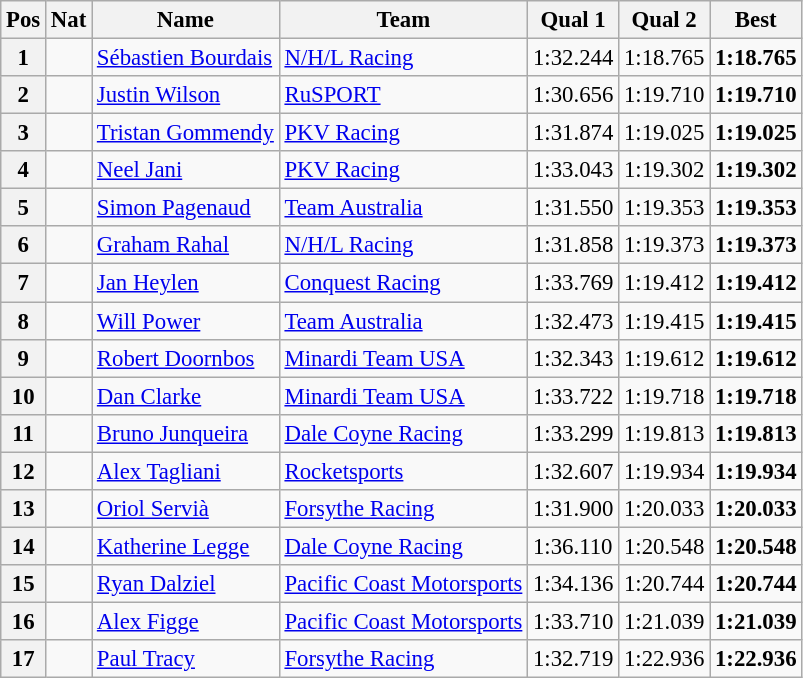<table class="wikitable" style="font-size: 95%;">
<tr>
<th>Pos</th>
<th>Nat</th>
<th>Name</th>
<th>Team</th>
<th>Qual 1</th>
<th>Qual 2</th>
<th>Best</th>
</tr>
<tr>
<th>1</th>
<td></td>
<td><a href='#'>Sébastien Bourdais</a></td>
<td><a href='#'>N/H/L Racing</a></td>
<td>1:32.244</td>
<td>1:18.765</td>
<td><strong>1:18.765</strong></td>
</tr>
<tr>
<th>2</th>
<td></td>
<td><a href='#'>Justin Wilson</a></td>
<td><a href='#'>RuSPORT</a></td>
<td>1:30.656</td>
<td>1:19.710</td>
<td><strong>1:19.710</strong></td>
</tr>
<tr>
<th>3</th>
<td></td>
<td><a href='#'>Tristan Gommendy</a></td>
<td><a href='#'>PKV Racing</a></td>
<td>1:31.874</td>
<td>1:19.025</td>
<td><strong>1:19.025</strong></td>
</tr>
<tr>
<th>4</th>
<td></td>
<td><a href='#'>Neel Jani</a></td>
<td><a href='#'>PKV Racing</a></td>
<td>1:33.043</td>
<td>1:19.302</td>
<td><strong>1:19.302</strong></td>
</tr>
<tr>
<th>5</th>
<td></td>
<td><a href='#'>Simon Pagenaud</a></td>
<td><a href='#'>Team Australia</a></td>
<td>1:31.550</td>
<td>1:19.353</td>
<td><strong>1:19.353</strong></td>
</tr>
<tr>
<th>6</th>
<td></td>
<td><a href='#'>Graham Rahal</a></td>
<td><a href='#'>N/H/L Racing</a></td>
<td>1:31.858</td>
<td>1:19.373</td>
<td><strong>1:19.373</strong></td>
</tr>
<tr>
<th>7</th>
<td></td>
<td><a href='#'>Jan Heylen</a></td>
<td><a href='#'>Conquest Racing</a></td>
<td>1:33.769</td>
<td>1:19.412</td>
<td><strong>1:19.412</strong></td>
</tr>
<tr>
<th>8</th>
<td></td>
<td><a href='#'>Will Power</a></td>
<td><a href='#'>Team Australia</a></td>
<td>1:32.473</td>
<td>1:19.415</td>
<td><strong>1:19.415</strong></td>
</tr>
<tr>
<th>9</th>
<td></td>
<td><a href='#'>Robert Doornbos</a></td>
<td><a href='#'>Minardi Team USA</a></td>
<td>1:32.343</td>
<td>1:19.612</td>
<td><strong>1:19.612</strong></td>
</tr>
<tr>
<th>10</th>
<td></td>
<td><a href='#'>Dan Clarke</a></td>
<td><a href='#'>Minardi Team USA</a></td>
<td>1:33.722</td>
<td>1:19.718</td>
<td><strong>1:19.718</strong></td>
</tr>
<tr>
<th>11</th>
<td></td>
<td><a href='#'>Bruno Junqueira</a></td>
<td><a href='#'>Dale Coyne Racing</a></td>
<td>1:33.299</td>
<td>1:19.813</td>
<td><strong>1:19.813</strong></td>
</tr>
<tr>
<th>12</th>
<td></td>
<td><a href='#'>Alex Tagliani</a></td>
<td><a href='#'>Rocketsports</a></td>
<td>1:32.607</td>
<td>1:19.934</td>
<td><strong>1:19.934</strong></td>
</tr>
<tr>
<th>13</th>
<td></td>
<td><a href='#'>Oriol Servià</a></td>
<td><a href='#'>Forsythe Racing</a></td>
<td>1:31.900</td>
<td>1:20.033</td>
<td><strong>1:20.033</strong></td>
</tr>
<tr>
<th>14</th>
<td></td>
<td><a href='#'>Katherine Legge</a></td>
<td><a href='#'>Dale Coyne Racing</a></td>
<td>1:36.110</td>
<td>1:20.548</td>
<td><strong>1:20.548</strong></td>
</tr>
<tr>
<th>15</th>
<td></td>
<td><a href='#'>Ryan Dalziel</a></td>
<td><a href='#'>Pacific Coast Motorsports</a></td>
<td>1:34.136</td>
<td>1:20.744</td>
<td><strong>1:20.744</strong></td>
</tr>
<tr>
<th>16</th>
<td></td>
<td><a href='#'>Alex Figge</a></td>
<td><a href='#'>Pacific Coast Motorsports</a></td>
<td>1:33.710</td>
<td>1:21.039</td>
<td><strong>1:21.039</strong></td>
</tr>
<tr>
<th>17</th>
<td></td>
<td><a href='#'>Paul Tracy</a></td>
<td><a href='#'>Forsythe Racing</a></td>
<td>1:32.719</td>
<td>1:22.936</td>
<td><strong>1:22.936</strong></td>
</tr>
</table>
